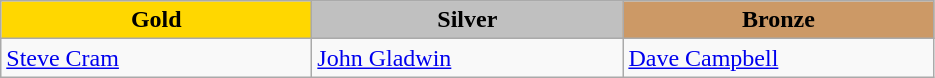<table class="wikitable" style="text-align:left">
<tr align="center">
<td width=200 bgcolor=gold><strong>Gold</strong></td>
<td width=200 bgcolor=silver><strong>Silver</strong></td>
<td width=200 bgcolor=CC9966><strong>Bronze</strong></td>
</tr>
<tr>
<td><a href='#'>Steve Cram</a><br><em></em></td>
<td><a href='#'>John Gladwin</a><br><em></em></td>
<td><a href='#'>Dave Campbell</a><br><em></em></td>
</tr>
</table>
